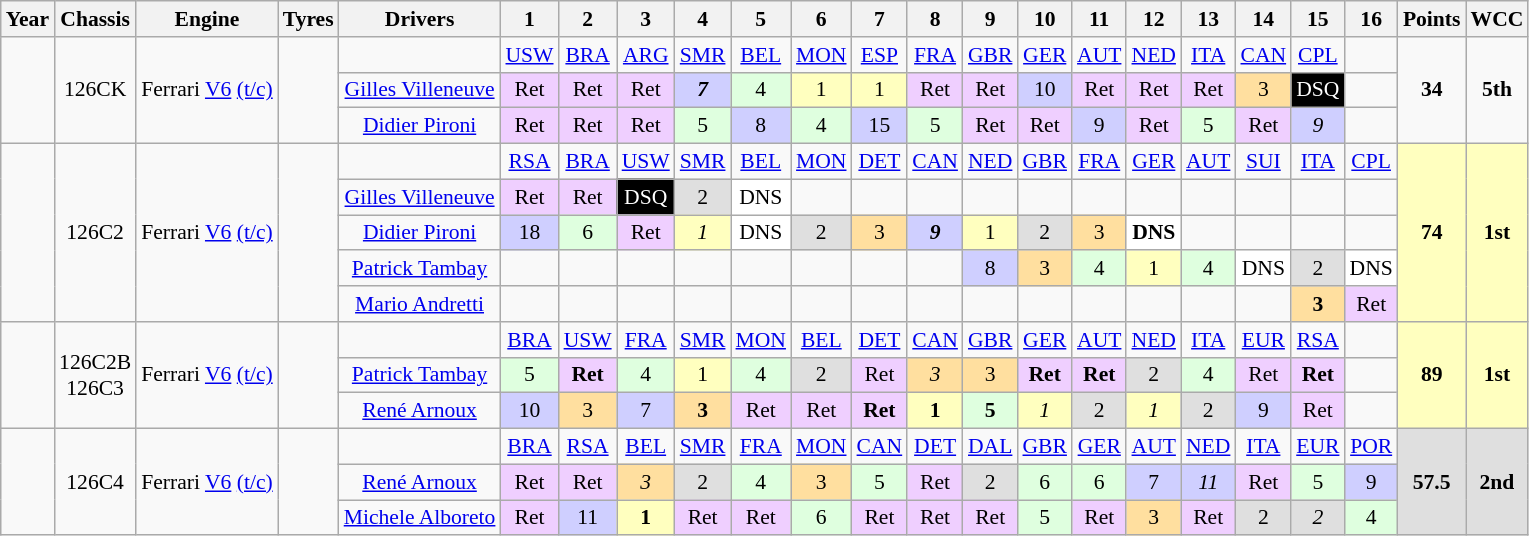<table class="wikitable" style="text-align:center; font-size:90%">
<tr>
<th>Year</th>
<th>Chassis</th>
<th>Engine</th>
<th>Tyres</th>
<th>Drivers</th>
<th>1</th>
<th>2</th>
<th>3</th>
<th>4</th>
<th>5</th>
<th>6</th>
<th>7</th>
<th>8</th>
<th>9</th>
<th>10</th>
<th>11</th>
<th>12</th>
<th>13</th>
<th>14</th>
<th>15</th>
<th>16</th>
<th>Points</th>
<th>WCC</th>
</tr>
<tr>
<td rowspan="3"></td>
<td rowspan="3">126CK</td>
<td rowspan="3">Ferrari <a href='#'>V6</a> <a href='#'>(t/c)</a></td>
<td rowspan="3"></td>
<td></td>
<td><a href='#'>USW</a></td>
<td><a href='#'>BRA</a></td>
<td><a href='#'>ARG</a></td>
<td><a href='#'>SMR</a></td>
<td><a href='#'>BEL</a></td>
<td><a href='#'>MON</a></td>
<td><a href='#'>ESP</a></td>
<td><a href='#'>FRA</a></td>
<td><a href='#'>GBR</a></td>
<td><a href='#'>GER</a></td>
<td><a href='#'>AUT</a></td>
<td><a href='#'>NED</a></td>
<td><a href='#'>ITA</a></td>
<td><a href='#'>CAN</a></td>
<td><a href='#'>CPL</a></td>
<td></td>
<td rowspan="3"><strong>34</strong></td>
<td rowspan="3"><strong>5th</strong></td>
</tr>
<tr>
<td> <a href='#'>Gilles Villeneuve</a></td>
<td style="background:#EFCFFF;">Ret</td>
<td style="background:#EFCFFF;">Ret</td>
<td style="background:#EFCFFF;">Ret</td>
<td style="background:#CFCFFF;"><strong><em>7</em></strong></td>
<td style="background:#DFFFDF;">4</td>
<td style="background:#FFFFBF;">1</td>
<td style="background:#FFFFBF;">1</td>
<td style="background:#EFCFFF;">Ret</td>
<td style="background:#EFCFFF;">Ret</td>
<td style="background:#CFCFFF;">10</td>
<td style="background:#EFCFFF;">Ret</td>
<td style="background:#EFCFFF;">Ret</td>
<td style="background:#EFCFFF;">Ret</td>
<td style="background:#FFDF9F;">3</td>
<td style="background:#000000; color:white">DSQ</td>
<td></td>
</tr>
<tr>
<td> <a href='#'>Didier Pironi</a></td>
<td style="background:#EFCFFF;">Ret</td>
<td style="background:#EFCFFF;">Ret</td>
<td style="background:#EFCFFF;">Ret</td>
<td style="background:#DFFFDF;">5</td>
<td style="background:#CFCFFF;">8</td>
<td style="background:#DFFFDF;">4</td>
<td style="background:#CFCFFF;">15</td>
<td style="background:#DFFFDF;">5</td>
<td style="background:#EFCFFF;">Ret</td>
<td style="background:#EFCFFF;">Ret</td>
<td style="background:#CFCFFF;">9</td>
<td style="background:#EFCFFF;">Ret</td>
<td style="background:#DFFFDF;">5</td>
<td style="background:#EFCFFF;">Ret</td>
<td style="background:#CFCFFF;"><em>9</em></td>
<td></td>
</tr>
<tr>
<td rowspan="5"></td>
<td rowspan="5">126C2</td>
<td rowspan="5">Ferrari <a href='#'>V6</a> <a href='#'>(t/c)</a></td>
<td rowspan="5"></td>
<td></td>
<td><a href='#'>RSA</a></td>
<td><a href='#'>BRA</a></td>
<td><a href='#'>USW</a></td>
<td><a href='#'>SMR</a></td>
<td><a href='#'>BEL</a></td>
<td><a href='#'>MON</a></td>
<td><a href='#'>DET</a></td>
<td><a href='#'>CAN</a></td>
<td><a href='#'>NED</a></td>
<td><a href='#'>GBR</a></td>
<td><a href='#'>FRA</a></td>
<td><a href='#'>GER</a></td>
<td><a href='#'>AUT</a></td>
<td><a href='#'>SUI</a></td>
<td><a href='#'>ITA</a></td>
<td><a href='#'>CPL</a></td>
<td rowspan="5" style="background:#FFFFBF;"><strong>74</strong></td>
<td rowspan="5" style="background:#FFFFBF;"><strong>1st</strong></td>
</tr>
<tr>
<td> <a href='#'>Gilles Villeneuve</a></td>
<td style="background:#EFCFFF;">Ret</td>
<td style="background:#EFCFFF;">Ret</td>
<td style="background:#000000; color:white">DSQ</td>
<td style="background:#DFDFDF;">2</td>
<td style="background:#ffffff;">DNS</td>
<td></td>
<td></td>
<td></td>
<td></td>
<td></td>
<td></td>
<td></td>
<td></td>
<td></td>
<td></td>
<td></td>
</tr>
<tr>
<td> <a href='#'>Didier Pironi</a></td>
<td style="background:#CFCFFF;">18</td>
<td style="background:#DFFFDF;">6</td>
<td style="background:#EFCFFF;">Ret</td>
<td style="background:#FFFFBF;"><em>1</em></td>
<td style="background:#ffffff;">DNS</td>
<td style="background:#DFDFDF;">2</td>
<td style="background:#FFDF9F;">3</td>
<td style="background:#CFCFFF;"><strong><em>9</em></strong></td>
<td style="background:#FFFFBF;">1</td>
<td style="background:#DFDFDF;">2</td>
<td style="background:#FFDF9F;">3</td>
<td style="background:#ffffff;"><strong>DNS</strong></td>
<td></td>
<td></td>
<td></td>
<td></td>
</tr>
<tr>
<td> <a href='#'>Patrick Tambay</a></td>
<td></td>
<td></td>
<td></td>
<td></td>
<td></td>
<td></td>
<td></td>
<td></td>
<td style="background:#CFCFFF;">8</td>
<td style="background:#FFDF9F;">3</td>
<td style="background:#DFFFDF;">4</td>
<td style="background:#FFFFBF;">1</td>
<td style="background:#DFFFDF;">4</td>
<td style="background:#ffffff;">DNS</td>
<td style="background:#DFDFDF;">2</td>
<td style="background:#ffffff;">DNS</td>
</tr>
<tr>
<td> <a href='#'>Mario Andretti</a></td>
<td></td>
<td></td>
<td></td>
<td></td>
<td></td>
<td></td>
<td></td>
<td></td>
<td></td>
<td></td>
<td></td>
<td></td>
<td></td>
<td></td>
<td style="background:#FFDF9F;"><strong>3</strong></td>
<td style="background:#EFCFFF;">Ret</td>
</tr>
<tr>
<td rowspan="3"></td>
<td rowspan="3">126C2B<br> 126C3</td>
<td rowspan="3">Ferrari <a href='#'>V6</a> <a href='#'>(t/c)</a></td>
<td rowspan="3"></td>
<td></td>
<td><a href='#'>BRA</a></td>
<td><a href='#'>USW</a></td>
<td><a href='#'>FRA</a></td>
<td><a href='#'>SMR</a></td>
<td><a href='#'>MON</a></td>
<td><a href='#'>BEL</a></td>
<td><a href='#'>DET</a></td>
<td><a href='#'>CAN</a></td>
<td><a href='#'>GBR</a></td>
<td><a href='#'>GER</a></td>
<td><a href='#'>AUT</a></td>
<td><a href='#'>NED</a></td>
<td><a href='#'>ITA</a></td>
<td><a href='#'>EUR</a></td>
<td><a href='#'>RSA</a></td>
<td></td>
<td rowspan="3" style="background:#FFFFBF;"><strong>89</strong></td>
<td rowspan="3" style="background:#FFFFBF;"><strong>1st</strong></td>
</tr>
<tr>
<td> <a href='#'>Patrick Tambay</a></td>
<td style="background:#DFFFDF;">5</td>
<td style="background:#EFCFFF;"><strong>Ret</strong></td>
<td style="background:#DFFFDF;">4</td>
<td style="background:#FFFFBF;">1</td>
<td style="background:#DFFFDF;">4</td>
<td style="background:#DFDFDF;">2</td>
<td style="background:#EFCFFF;">Ret</td>
<td style="background:#FFDF9F;"><em>3</em></td>
<td style="background:#FFDF9F;">3</td>
<td style="background:#EFCFFF;"><strong>Ret</strong></td>
<td style="background:#EFCFFF;"><strong>Ret</strong></td>
<td style="background:#DFDFDF;">2</td>
<td style="background:#DFFFDF;">4</td>
<td style="background:#EFCFFF;">Ret</td>
<td style="background:#EFCFFF;"><strong>Ret</strong></td>
<td></td>
</tr>
<tr>
<td> <a href='#'>René Arnoux</a></td>
<td style="background:#CFCFFF;">10</td>
<td style="background:#FFDF9F;">3</td>
<td style="background:#CFCFFF;">7</td>
<td style="background:#FFDF9F;"><strong>3</strong></td>
<td style="background:#EFCFFF;">Ret</td>
<td style="background:#EFCFFF;">Ret</td>
<td style="background:#EFCFFF;"><strong>Ret</strong></td>
<td style="background:#FFFFBF;"><strong>1</strong></td>
<td style="background:#DFFFDF;"><strong>5</strong></td>
<td style="background:#FFFFBF;"><em>1</em></td>
<td style="background:#DFDFDF;">2</td>
<td style="background:#FFFFBF;"><em>1</em></td>
<td style="background:#DFDFDF;">2</td>
<td style="background:#CFCFFF;">9</td>
<td style="background:#EFCFFF;">Ret</td>
<td></td>
</tr>
<tr>
<td rowspan="3"></td>
<td rowspan="3">126C4</td>
<td rowspan="3">Ferrari <a href='#'>V6</a> <a href='#'>(t/c)</a></td>
<td rowspan="3"></td>
<td></td>
<td><a href='#'>BRA</a></td>
<td><a href='#'>RSA</a></td>
<td><a href='#'>BEL</a></td>
<td><a href='#'>SMR</a></td>
<td><a href='#'>FRA</a></td>
<td><a href='#'>MON</a></td>
<td><a href='#'>CAN</a></td>
<td><a href='#'>DET</a></td>
<td><a href='#'>DAL</a></td>
<td><a href='#'>GBR</a></td>
<td><a href='#'>GER</a></td>
<td><a href='#'>AUT</a></td>
<td><a href='#'>NED</a></td>
<td><a href='#'>ITA</a></td>
<td><a href='#'>EUR</a></td>
<td><a href='#'>POR</a></td>
<td rowspan="3" style="background:#DFDFDF;"><strong>57.5</strong></td>
<td rowspan="3" style="background:#DFDFDF;"><strong>2nd</strong></td>
</tr>
<tr>
<td> <a href='#'>René Arnoux</a></td>
<td style="background:#EFCFFF;">Ret</td>
<td style="background:#EFCFFF;">Ret</td>
<td style="background:#FFDF9F;"><em>3</em></td>
<td style="background:#DFDFDF;">2</td>
<td style="background:#DFFFDF;">4</td>
<td style="background:#FFDF9F;">3</td>
<td style="background:#DFFFDF;">5</td>
<td style="background:#EFCFFF;">Ret</td>
<td style="background:#DFDFDF;">2</td>
<td style="background:#DFFFDF;">6</td>
<td style="background:#DFFFDF;">6</td>
<td style="background:#CFCFFF;">7</td>
<td style="background:#CFCFFF;"><em>11</em></td>
<td style="background:#EFCFFF;">Ret</td>
<td style="background:#DFFFDF;">5</td>
<td style="background:#CFCFFF;">9</td>
</tr>
<tr>
<td> <a href='#'>Michele Alboreto</a></td>
<td style="background:#EFCFFF;">Ret</td>
<td style="background:#CFCFFF;">11</td>
<td style="background:#FFFFBF;"><strong>1</strong></td>
<td style="background:#EFCFFF;">Ret</td>
<td style="background:#EFCFFF;">Ret</td>
<td style="background:#DFFFDF;">6</td>
<td style="background:#EFCFFF;">Ret</td>
<td style="background:#EFCFFF;">Ret</td>
<td style="background:#EFCFFF;">Ret</td>
<td style="background:#DFFFDF;">5</td>
<td style="background:#EFCFFF;">Ret</td>
<td style="background:#FFDF9F;">3</td>
<td style="background:#EFCFFF;">Ret</td>
<td style="background:#DFDFDF;">2</td>
<td style="background:#DFDFDF;"><em>2</em></td>
<td style="background:#DFFFDF;">4</td>
</tr>
</table>
